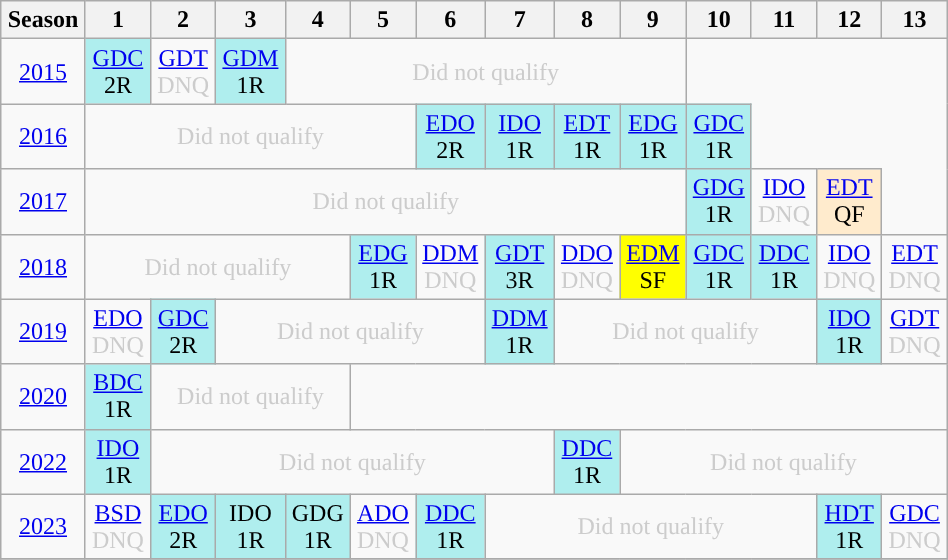<table class="wikitable" style="width:50%; margin:0">
<tr>
<th>Season</th>
<th>1</th>
<th>2</th>
<th>3</th>
<th>4</th>
<th>5</th>
<th>6</th>
<th>7</th>
<th>8</th>
<th>9</th>
<th>10</th>
<th>11</th>
<th>12</th>
<th>13</th>
</tr>
<tr>
<td style="text-align:center;"background:#efefef;"><a href='#'>2015</a></td>
<td style="text-align:center; background:#afeeee;"><a href='#'>GDC</a><br>2R</td>
<td style="text-align:center; color:#ccc;"><a href='#'>GDT</a><br>DNQ</td>
<td style="text-align:center; background:#afeeee;"><a href='#'>GDM</a><br>1R</td>
<td colspan="6" style="text-align:center; color:#ccc;">Did not qualify</td>
</tr>
<tr>
<td style="text-align:center;"background:#efefef;"><a href='#'>2016</a></td>
<td colspan="5" style="text-align:center; color:#ccc;">Did not qualify</td>
<td style="text-align:center; background:#afeeee;"><a href='#'>EDO</a><br>2R</td>
<td style="text-align:center; background:#afeeee;"><a href='#'>IDO</a><br>1R</td>
<td style="text-align:center; background:#afeeee;"><a href='#'>EDT</a><br>1R</td>
<td style="text-align:center; background:#afeeee;"><a href='#'>EDG</a><br>1R</td>
<td style="text-align:center; background:#afeeee;"><a href='#'>GDC</a><br>1R</td>
</tr>
<tr>
<td style="text-align:center;"background:#efefef;"><a href='#'>2017</a></td>
<td colspan="9" style="text-align:center; color:#ccc;">Did not qualify</td>
<td style="text-align:center; background:#afeeee;"><a href='#'>GDG</a><br>1R</td>
<td style="text-align:center; color:#ccc;"><a href='#'>IDO</a><br>DNQ</td>
<td style="text-align:center; background:#ffebcd;"><a href='#'>EDT</a><br>QF</td>
</tr>
<tr>
<td style="text-align:center;"background:#efefef;"><a href='#'>2018</a></td>
<td colspan="4" style="text-align:center; color:#ccc;">Did not qualify</td>
<td style="text-align:center; background:#afeeee;"><a href='#'>EDG</a><br>1R</td>
<td style="text-align:center; color:#ccc;"><a href='#'>DDM</a><br>DNQ</td>
<td style="text-align:center; background:#afeeee;"><a href='#'>GDT</a><br>3R</td>
<td style="text-align:center; color:#ccc;"><a href='#'>DDO</a><br>DNQ</td>
<td style="text-align:center; background:yellow;"><a href='#'>EDM</a><br>SF</td>
<td style="text-align:center; background:#afeeee;"><a href='#'>GDC</a><br>1R</td>
<td style="text-align:center; background:#afeeee;"><a href='#'>DDC</a><br>1R</td>
<td style="text-align:center; color:#ccc;"><a href='#'>IDO</a><br>DNQ</td>
<td style="text-align:center; color:#ccc;"><a href='#'>EDT</a><br>DNQ</td>
</tr>
<tr>
<td style="text-align:center;"background:#efefef;"><a href='#'>2019</a></td>
<td style="text-align:center; color:#ccc;"><a href='#'>EDO</a><br>DNQ</td>
<td style="text-align:center; background:#afeeee;"><a href='#'>GDC</a><br>2R</td>
<td colspan="4" style="text-align:center; color:#ccc;">Did not qualify</td>
<td style="text-align:center; background:#afeeee;"><a href='#'>DDM</a><br>1R</td>
<td colspan="4" style="text-align:center; color:#ccc;">Did not qualify</td>
<td style="text-align:center; background:#afeeee;"><a href='#'>IDO</a><br>1R</td>
<td style="text-align:center; color:#ccc;"><a href='#'>GDT</a><br>DNQ</td>
</tr>
<tr>
<td style="text-align:center;"background:#efefef;"><a href='#'>2020</a></td>
<td style="text-align:center; background:#afeeee;"><a href='#'>BDC</a><br>1R</td>
<td colspan="3" style="text-align:center; color:#ccc;">Did not qualify</td>
</tr>
<tr>
<td style="text-align:center;"background:#efefef;"><a href='#'>2022</a></td>
<td style="text-align:center; background:#afeeee;"><a href='#'>IDO</a><br>1R</td>
<td colspan="6" style="text-align:center; color:#ccc;">Did not qualify</td>
<td style="text-align:center; background:#afeeee;"><a href='#'>DDC</a><br>1R</td>
<td colspan="6" style="text-align:center; color:#ccc;">Did not qualify</td>
</tr>
<tr>
<td style="text-align:center;"background:#efefef;"><a href='#'>2023</a></td>
<td style="text-align:center; color:#ccc;"><a href='#'>BSD</a><br>DNQ</td>
<td style="text-align:center; background:#afeeee;"><a href='#'>EDO</a><br>2R</td>
<td style="text-align:center; background:#afeeee;">IDO<br>1R</td>
<td style="text-align:center; background:#afeeee;">GDG<br>1R</td>
<td style="text-align:center; color:#ccc;"><a href='#'>ADO</a><br>DNQ</td>
<td style="text-align:center; background:#afeeee;"><a href='#'>DDC</a><br>1R</td>
<td colspan="5" style="text-align:center; color:#ccc;">Did not qualify</td>
<td style="text-align:center; background:#afeeee;"><a href='#'>HDT</a><br>1R</td>
<td style="text-align:center; color:#ccc;"><a href='#'>GDC</a><br>DNQ</td>
</tr>
<tr>
</tr>
</table>
